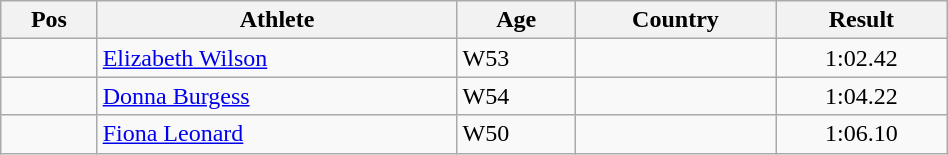<table class="wikitable"  style="text-align:center; width:50%;">
<tr>
<th>Pos</th>
<th>Athlete</th>
<th>Age</th>
<th>Country</th>
<th>Result</th>
</tr>
<tr>
<td align=center></td>
<td align=left><a href='#'>Elizabeth Wilson</a></td>
<td align=left>W53</td>
<td align=left></td>
<td>1:02.42</td>
</tr>
<tr>
<td align=center></td>
<td align=left><a href='#'>Donna Burgess</a></td>
<td align=left>W54</td>
<td align=left></td>
<td>1:04.22</td>
</tr>
<tr>
<td align=center></td>
<td align=left><a href='#'>Fiona Leonard</a></td>
<td align=left>W50</td>
<td align=left></td>
<td>1:06.10</td>
</tr>
</table>
